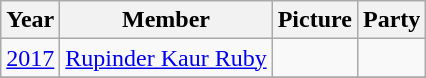<table class="wikitable sortable">
<tr>
<th>Year</th>
<th>Member</th>
<th>Picture</th>
<th colspan="2">Party</th>
</tr>
<tr>
<td><a href='#'>2017</a></td>
<td><a href='#'>Rupinder Kaur Ruby</a></td>
<td></td>
<td></td>
</tr>
<tr>
</tr>
</table>
